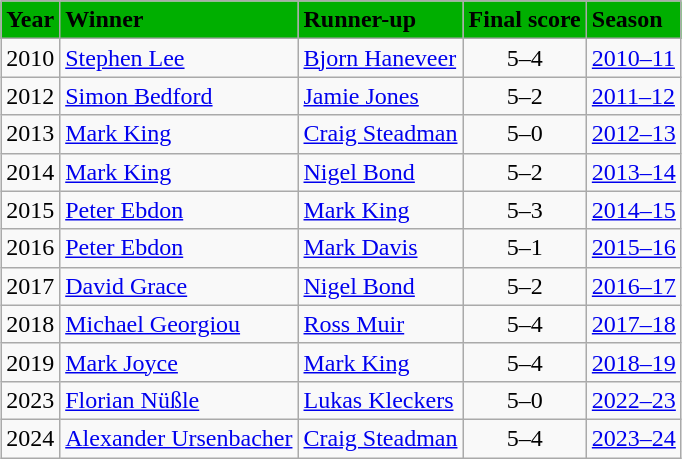<table class="wikitable" style="margin: auto">
<tr>
<th style="text-align: center; background-color: #00af00">Year</th>
<th style="text-align: left; background-color: #00af00">Winner</th>
<th style="text-align: left; background-color: #00af00">Runner-up</th>
<th style="text-align: left; background-color: #00af00">Final score</th>
<th style="text-align: left; background-color: #00af00">Season</th>
</tr>
<tr>
<td>2010</td>
<td> <a href='#'>Stephen Lee</a></td>
<td> <a href='#'>Bjorn Haneveer</a></td>
<td style="text-align: center">5–4</td>
<td><a href='#'>2010–11</a></td>
</tr>
<tr>
<td>2012</td>
<td> <a href='#'>Simon Bedford</a></td>
<td> <a href='#'>Jamie Jones</a></td>
<td style="text-align: center">5–2</td>
<td><a href='#'>2011–12</a></td>
</tr>
<tr>
<td>2013</td>
<td> <a href='#'>Mark King</a></td>
<td> <a href='#'>Craig Steadman</a></td>
<td style="text-align: center">5–0</td>
<td><a href='#'>2012–13</a></td>
</tr>
<tr>
<td>2014</td>
<td> <a href='#'>Mark King</a></td>
<td> <a href='#'>Nigel Bond</a></td>
<td style="text-align: center">5–2</td>
<td><a href='#'>2013–14</a></td>
</tr>
<tr>
<td>2015</td>
<td> <a href='#'>Peter Ebdon</a></td>
<td> <a href='#'>Mark King</a></td>
<td style="text-align: center">5–3</td>
<td><a href='#'>2014–15</a></td>
</tr>
<tr>
<td>2016</td>
<td> <a href='#'>Peter Ebdon</a></td>
<td> <a href='#'>Mark Davis</a></td>
<td style="text-align: center">5–1</td>
<td><a href='#'>2015–16</a></td>
</tr>
<tr>
<td>2017</td>
<td> <a href='#'>David Grace</a></td>
<td> <a href='#'>Nigel Bond</a></td>
<td style="text-align: center">5–2</td>
<td><a href='#'>2016–17</a></td>
</tr>
<tr>
<td>2018</td>
<td> <a href='#'>Michael Georgiou</a></td>
<td> <a href='#'>Ross Muir</a></td>
<td style="text-align: center">5–4</td>
<td><a href='#'>2017–18</a></td>
</tr>
<tr>
<td>2019</td>
<td> <a href='#'>Mark Joyce</a></td>
<td> <a href='#'>Mark King</a></td>
<td style="text-align: center">5–4</td>
<td><a href='#'>2018–19</a></td>
</tr>
<tr>
<td>2023</td>
<td> <a href='#'>Florian Nüßle</a></td>
<td> <a href='#'>Lukas Kleckers</a></td>
<td style="text-align: center">5–0</td>
<td><a href='#'>2022–23</a></td>
</tr>
<tr>
<td>2024</td>
<td> <a href='#'>Alexander Ursenbacher</a></td>
<td> <a href='#'>Craig Steadman</a></td>
<td style="text-align: center">5–4</td>
<td><a href='#'>2023–24</a></td>
</tr>
</table>
